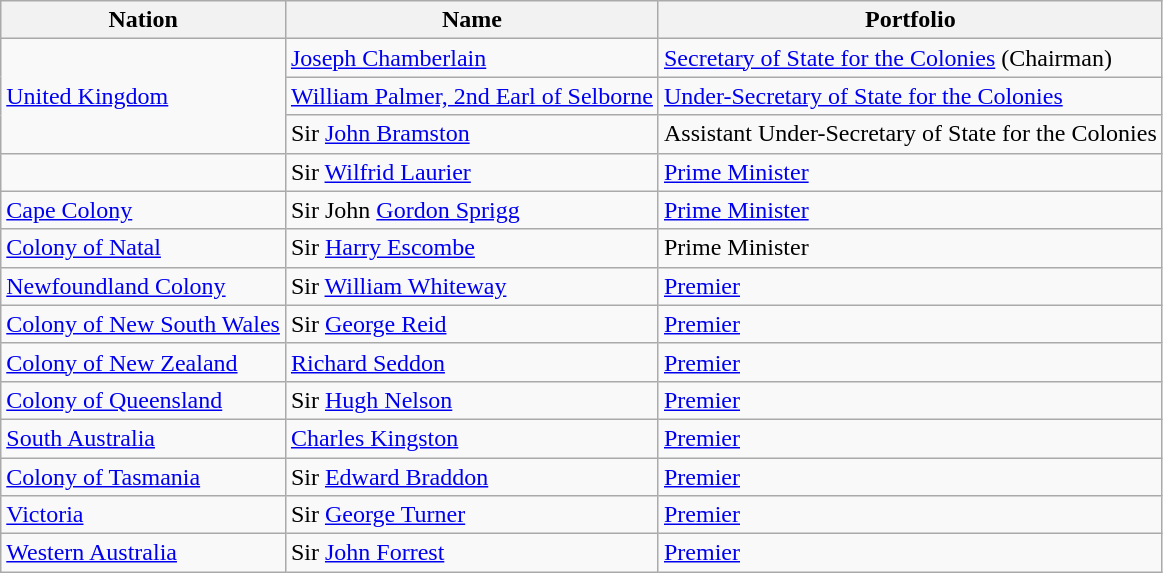<table class="wikitable">
<tr>
<th>Nation</th>
<th>Name</th>
<th>Portfolio</th>
</tr>
<tr>
<td rowspan=3> <a href='#'>United Kingdom</a></td>
<td><a href='#'>Joseph Chamberlain</a></td>
<td><a href='#'>Secretary of State for the Colonies</a> (Chairman)</td>
</tr>
<tr>
<td><a href='#'>William Palmer, 2nd Earl of Selborne</a></td>
<td><a href='#'>Under-Secretary of State for the Colonies</a></td>
</tr>
<tr>
<td>Sir <a href='#'>John Bramston</a></td>
<td>Assistant Under-Secretary of State for the Colonies</td>
</tr>
<tr>
<td></td>
<td>Sir <a href='#'>Wilfrid Laurier</a></td>
<td><a href='#'>Prime Minister</a></td>
</tr>
<tr>
<td> <a href='#'>Cape Colony</a></td>
<td>Sir John <a href='#'>Gordon Sprigg</a></td>
<td><a href='#'>Prime Minister</a></td>
</tr>
<tr>
<td> <a href='#'>Colony of Natal</a></td>
<td>Sir <a href='#'>Harry Escombe</a></td>
<td>Prime Minister</td>
</tr>
<tr>
<td> <a href='#'>Newfoundland Colony</a></td>
<td>Sir <a href='#'>William Whiteway</a></td>
<td><a href='#'>Premier</a></td>
</tr>
<tr>
<td> <a href='#'>Colony of New South Wales</a></td>
<td>Sir <a href='#'>George Reid</a></td>
<td><a href='#'>Premier</a></td>
</tr>
<tr>
<td> <a href='#'>Colony of New Zealand</a></td>
<td><a href='#'>Richard Seddon</a></td>
<td><a href='#'>Premier</a></td>
</tr>
<tr>
<td> <a href='#'>Colony of Queensland</a></td>
<td>Sir <a href='#'>Hugh Nelson</a></td>
<td><a href='#'>Premier</a></td>
</tr>
<tr>
<td> <a href='#'>South Australia</a></td>
<td><a href='#'>Charles Kingston</a></td>
<td><a href='#'>Premier</a></td>
</tr>
<tr>
<td> <a href='#'>Colony of Tasmania</a></td>
<td>Sir <a href='#'>Edward Braddon</a></td>
<td><a href='#'>Premier</a></td>
</tr>
<tr>
<td> <a href='#'>Victoria</a></td>
<td>Sir <a href='#'>George Turner</a></td>
<td><a href='#'>Premier</a></td>
</tr>
<tr>
<td> <a href='#'>Western Australia</a></td>
<td>Sir <a href='#'>John Forrest</a></td>
<td><a href='#'>Premier</a></td>
</tr>
</table>
